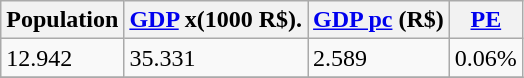<table class="wikitable" border="1">
<tr>
<th>Population</th>
<th><a href='#'>GDP</a> x(1000 R$).</th>
<th><a href='#'>GDP pc</a> (R$)</th>
<th><a href='#'>PE</a></th>
</tr>
<tr>
<td>12.942</td>
<td>35.331</td>
<td>2.589</td>
<td>0.06%</td>
</tr>
<tr>
</tr>
</table>
